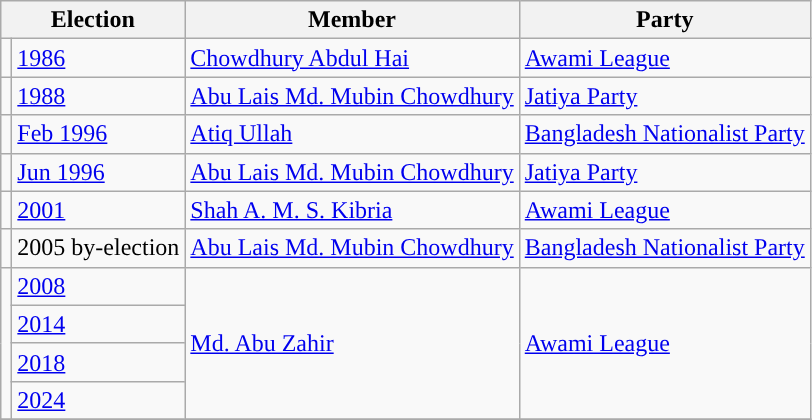<table class="wikitable">
<tr>
<th colspan="2">Election</th>
<th>Member</th>
<th>Party</th>
</tr>
<tr>
<td style="background-color:"></td>
<td><a href='#'>1986</a></td>
<td><a href='#'>Chowdhury Abdul Hai</a></td>
<td><a href='#'>Awami League</a></td>
</tr>
<tr>
<td style="background-color:"></td>
<td><a href='#'>1988</a></td>
<td><a href='#'>Abu Lais Md. Mubin Chowdhury</a></td>
<td><a href='#'>Jatiya Party</a></td>
</tr>
<tr>
<td style="background-color:"></td>
<td><a href='#'>Feb 1996</a></td>
<td><a href='#'>Atiq Ullah</a></td>
<td><a href='#'>Bangladesh Nationalist Party</a></td>
</tr>
<tr>
<td style="background-color:"></td>
<td><a href='#'>Jun 1996</a></td>
<td><a href='#'>Abu Lais Md. Mubin Chowdhury</a></td>
<td><a href='#'>Jatiya Party</a></td>
</tr>
<tr>
<td style="background-color:"></td>
<td><a href='#'>2001</a></td>
<td><a href='#'>Shah A. M. S. Kibria</a></td>
<td><a href='#'>Awami League</a></td>
</tr>
<tr>
<td style="background-color:"></td>
<td>2005 by-election</td>
<td><a href='#'>Abu Lais Md. Mubin Chowdhury</a></td>
<td><a href='#'>Bangladesh Nationalist Party</a></td>
</tr>
<tr>
<td rowspan="4" style="background-color:"></td>
<td><a href='#'>2008</a></td>
<td rowspan="4"><a href='#'>Md. Abu Zahir</a></td>
<td rowspan="4"><a href='#'>Awami League</a></td>
</tr>
<tr>
<td><a href='#'>2014</a></td>
</tr>
<tr>
<td><a href='#'>2018</a></td>
</tr>
<tr>
<td><a href='#'>2024</a></td>
</tr>
<tr>
</tr>
</table>
